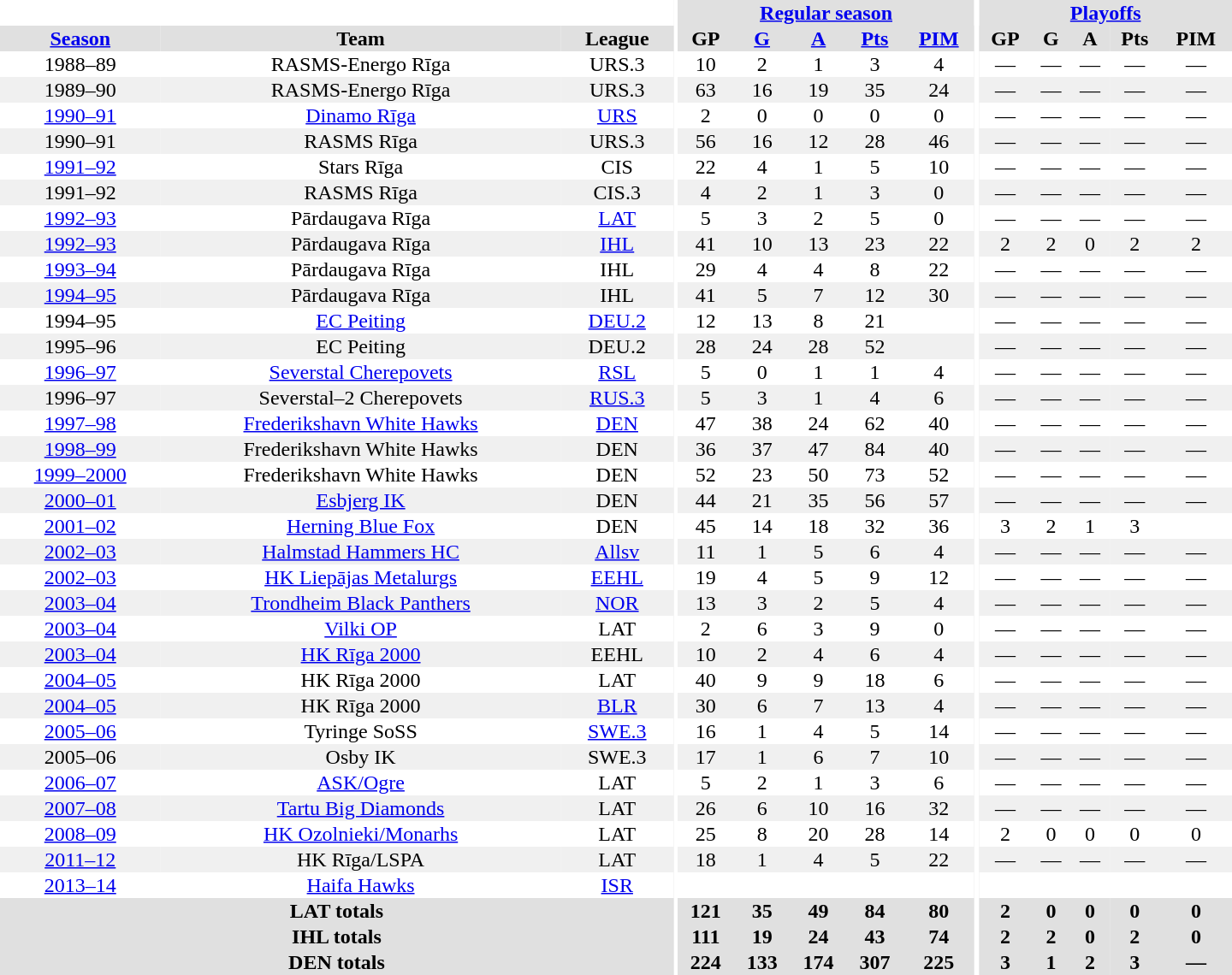<table border="0" cellpadding="1" cellspacing="0" style="text-align:center; width:60em">
<tr bgcolor="#e0e0e0">
<th colspan="3" bgcolor="#ffffff"></th>
<th rowspan="99" bgcolor="#ffffff"></th>
<th colspan="5"><a href='#'>Regular season</a></th>
<th rowspan="99" bgcolor="#ffffff"></th>
<th colspan="5"><a href='#'>Playoffs</a></th>
</tr>
<tr bgcolor="#e0e0e0">
<th><a href='#'>Season</a></th>
<th>Team</th>
<th>League</th>
<th>GP</th>
<th><a href='#'>G</a></th>
<th><a href='#'>A</a></th>
<th><a href='#'>Pts</a></th>
<th><a href='#'>PIM</a></th>
<th>GP</th>
<th>G</th>
<th>A</th>
<th>Pts</th>
<th>PIM</th>
</tr>
<tr>
<td>1988–89</td>
<td>RASMS-Energo Rīga</td>
<td>URS.3</td>
<td>10</td>
<td>2</td>
<td>1</td>
<td>3</td>
<td>4</td>
<td>—</td>
<td>—</td>
<td>—</td>
<td>—</td>
<td>—</td>
</tr>
<tr bgcolor="#f0f0f0">
<td>1989–90</td>
<td>RASMS-Energo Rīga</td>
<td>URS.3</td>
<td>63</td>
<td>16</td>
<td>19</td>
<td>35</td>
<td>24</td>
<td>—</td>
<td>—</td>
<td>—</td>
<td>—</td>
<td>—</td>
</tr>
<tr>
<td><a href='#'>1990–91</a></td>
<td><a href='#'>Dinamo Rīga</a></td>
<td><a href='#'>URS</a></td>
<td>2</td>
<td>0</td>
<td>0</td>
<td>0</td>
<td>0</td>
<td>—</td>
<td>—</td>
<td>—</td>
<td>—</td>
<td>—</td>
</tr>
<tr bgcolor="#f0f0f0">
<td>1990–91</td>
<td>RASMS Rīga</td>
<td>URS.3</td>
<td>56</td>
<td>16</td>
<td>12</td>
<td>28</td>
<td>46</td>
<td>—</td>
<td>—</td>
<td>—</td>
<td>—</td>
<td>—</td>
</tr>
<tr>
<td><a href='#'>1991–92</a></td>
<td>Stars Rīga</td>
<td>CIS</td>
<td>22</td>
<td>4</td>
<td>1</td>
<td>5</td>
<td>10</td>
<td>—</td>
<td>—</td>
<td>—</td>
<td>—</td>
<td>—</td>
</tr>
<tr bgcolor="#f0f0f0">
<td>1991–92</td>
<td>RASMS Rīga</td>
<td>CIS.3</td>
<td>4</td>
<td>2</td>
<td>1</td>
<td>3</td>
<td>0</td>
<td>—</td>
<td>—</td>
<td>—</td>
<td>—</td>
<td>—</td>
</tr>
<tr>
<td><a href='#'>1992–93</a></td>
<td>Pārdaugava Rīga</td>
<td><a href='#'>LAT</a></td>
<td>5</td>
<td>3</td>
<td>2</td>
<td>5</td>
<td>0</td>
<td>—</td>
<td>—</td>
<td>—</td>
<td>—</td>
<td>—</td>
</tr>
<tr bgcolor="#f0f0f0">
<td><a href='#'>1992–93</a></td>
<td>Pārdaugava Rīga</td>
<td><a href='#'>IHL</a></td>
<td>41</td>
<td>10</td>
<td>13</td>
<td>23</td>
<td>22</td>
<td>2</td>
<td>2</td>
<td>0</td>
<td>2</td>
<td>2</td>
</tr>
<tr>
<td><a href='#'>1993–94</a></td>
<td>Pārdaugava Rīga</td>
<td>IHL</td>
<td>29</td>
<td>4</td>
<td>4</td>
<td>8</td>
<td>22</td>
<td>—</td>
<td>—</td>
<td>—</td>
<td>—</td>
<td>—</td>
</tr>
<tr bgcolor="#f0f0f0">
<td><a href='#'>1994–95</a></td>
<td>Pārdaugava Rīga</td>
<td>IHL</td>
<td>41</td>
<td>5</td>
<td>7</td>
<td>12</td>
<td>30</td>
<td>—</td>
<td>—</td>
<td>—</td>
<td>—</td>
<td>—</td>
</tr>
<tr>
<td>1994–95</td>
<td><a href='#'>EC Peiting</a></td>
<td><a href='#'>DEU.2</a></td>
<td>12</td>
<td>13</td>
<td>8</td>
<td>21</td>
<td></td>
<td>—</td>
<td>—</td>
<td>—</td>
<td>—</td>
<td>—</td>
</tr>
<tr bgcolor="#f0f0f0">
<td>1995–96</td>
<td>EC Peiting</td>
<td>DEU.2</td>
<td>28</td>
<td>24</td>
<td>28</td>
<td>52</td>
<td></td>
<td>—</td>
<td>—</td>
<td>—</td>
<td>—</td>
<td>—</td>
</tr>
<tr>
<td><a href='#'>1996–97</a></td>
<td><a href='#'>Severstal Cherepovets</a></td>
<td><a href='#'>RSL</a></td>
<td>5</td>
<td>0</td>
<td>1</td>
<td>1</td>
<td>4</td>
<td>—</td>
<td>—</td>
<td>—</td>
<td>—</td>
<td>—</td>
</tr>
<tr bgcolor="#f0f0f0">
<td>1996–97</td>
<td>Severstal–2 Cherepovets</td>
<td><a href='#'>RUS.3</a></td>
<td>5</td>
<td>3</td>
<td>1</td>
<td>4</td>
<td>6</td>
<td>—</td>
<td>—</td>
<td>—</td>
<td>—</td>
<td>—</td>
</tr>
<tr>
<td><a href='#'>1997–98</a></td>
<td><a href='#'>Frederikshavn White Hawks</a></td>
<td><a href='#'>DEN</a></td>
<td>47</td>
<td>38</td>
<td>24</td>
<td>62</td>
<td>40</td>
<td>—</td>
<td>—</td>
<td>—</td>
<td>—</td>
<td>—</td>
</tr>
<tr bgcolor="#f0f0f0">
<td><a href='#'>1998–99</a></td>
<td>Frederikshavn White Hawks</td>
<td>DEN</td>
<td>36</td>
<td>37</td>
<td>47</td>
<td>84</td>
<td>40</td>
<td>—</td>
<td>—</td>
<td>—</td>
<td>—</td>
<td>—</td>
</tr>
<tr>
<td><a href='#'>1999–2000</a></td>
<td>Frederikshavn White Hawks</td>
<td>DEN</td>
<td>52</td>
<td>23</td>
<td>50</td>
<td>73</td>
<td>52</td>
<td>—</td>
<td>—</td>
<td>—</td>
<td>—</td>
<td>—</td>
</tr>
<tr bgcolor="#f0f0f0">
<td><a href='#'>2000–01</a></td>
<td><a href='#'>Esbjerg IK</a></td>
<td>DEN</td>
<td>44</td>
<td>21</td>
<td>35</td>
<td>56</td>
<td>57</td>
<td>—</td>
<td>—</td>
<td>—</td>
<td>—</td>
<td>—</td>
</tr>
<tr>
<td><a href='#'>2001–02</a></td>
<td><a href='#'>Herning Blue Fox</a></td>
<td>DEN</td>
<td>45</td>
<td>14</td>
<td>18</td>
<td>32</td>
<td>36</td>
<td>3</td>
<td>2</td>
<td>1</td>
<td>3</td>
<td></td>
</tr>
<tr bgcolor="#f0f0f0">
<td><a href='#'>2002–03</a></td>
<td><a href='#'>Halmstad Hammers HC</a></td>
<td><a href='#'>Allsv</a></td>
<td>11</td>
<td>1</td>
<td>5</td>
<td>6</td>
<td>4</td>
<td>—</td>
<td>—</td>
<td>—</td>
<td>—</td>
<td>—</td>
</tr>
<tr>
<td><a href='#'>2002–03</a></td>
<td><a href='#'>HK Liepājas Metalurgs</a></td>
<td><a href='#'>EEHL</a></td>
<td>19</td>
<td>4</td>
<td>5</td>
<td>9</td>
<td>12</td>
<td>—</td>
<td>—</td>
<td>—</td>
<td>—</td>
<td>—</td>
</tr>
<tr bgcolor="#f0f0f0">
<td><a href='#'>2003–04</a></td>
<td><a href='#'>Trondheim Black Panthers</a></td>
<td><a href='#'>NOR</a></td>
<td>13</td>
<td>3</td>
<td>2</td>
<td>5</td>
<td>4</td>
<td>—</td>
<td>—</td>
<td>—</td>
<td>—</td>
<td>—</td>
</tr>
<tr>
<td><a href='#'>2003–04</a></td>
<td><a href='#'>Vilki OP</a></td>
<td>LAT</td>
<td>2</td>
<td>6</td>
<td>3</td>
<td>9</td>
<td>0</td>
<td>—</td>
<td>—</td>
<td>—</td>
<td>—</td>
<td>—</td>
</tr>
<tr bgcolor="#f0f0f0">
<td><a href='#'>2003–04</a></td>
<td><a href='#'>HK Rīga 2000</a></td>
<td>EEHL</td>
<td>10</td>
<td>2</td>
<td>4</td>
<td>6</td>
<td>4</td>
<td>—</td>
<td>—</td>
<td>—</td>
<td>—</td>
<td>—</td>
</tr>
<tr>
<td><a href='#'>2004–05</a></td>
<td>HK Rīga 2000</td>
<td>LAT</td>
<td>40</td>
<td>9</td>
<td>9</td>
<td>18</td>
<td>6</td>
<td>—</td>
<td>—</td>
<td>—</td>
<td>—</td>
<td>—</td>
</tr>
<tr bgcolor="#f0f0f0">
<td><a href='#'>2004–05</a></td>
<td>HK Rīga 2000</td>
<td><a href='#'>BLR</a></td>
<td>30</td>
<td>6</td>
<td>7</td>
<td>13</td>
<td>4</td>
<td>—</td>
<td>—</td>
<td>—</td>
<td>—</td>
<td>—</td>
</tr>
<tr>
<td><a href='#'>2005–06</a></td>
<td>Tyringe SoSS</td>
<td><a href='#'>SWE.3</a></td>
<td>16</td>
<td>1</td>
<td>4</td>
<td>5</td>
<td>14</td>
<td>—</td>
<td>—</td>
<td>—</td>
<td>—</td>
<td>—</td>
</tr>
<tr bgcolor="#f0f0f0">
<td>2005–06</td>
<td>Osby IK</td>
<td>SWE.3</td>
<td>17</td>
<td>1</td>
<td>6</td>
<td>7</td>
<td>10</td>
<td>—</td>
<td>—</td>
<td>—</td>
<td>—</td>
<td>—</td>
</tr>
<tr>
<td><a href='#'>2006–07</a></td>
<td><a href='#'>ASK/Ogre</a></td>
<td>LAT</td>
<td>5</td>
<td>2</td>
<td>1</td>
<td>3</td>
<td>6</td>
<td>—</td>
<td>—</td>
<td>—</td>
<td>—</td>
<td>—</td>
</tr>
<tr bgcolor="#f0f0f0">
<td><a href='#'>2007–08</a></td>
<td><a href='#'>Tartu Big Diamonds</a></td>
<td>LAT</td>
<td>26</td>
<td>6</td>
<td>10</td>
<td>16</td>
<td>32</td>
<td>—</td>
<td>—</td>
<td>—</td>
<td>—</td>
<td>—</td>
</tr>
<tr>
<td><a href='#'>2008–09</a></td>
<td><a href='#'>HK Ozolnieki/Monarhs</a></td>
<td>LAT</td>
<td>25</td>
<td>8</td>
<td>20</td>
<td>28</td>
<td>14</td>
<td>2</td>
<td>0</td>
<td>0</td>
<td>0</td>
<td>0</td>
</tr>
<tr bgcolor="#f0f0f0">
<td><a href='#'>2011–12</a></td>
<td>HK Rīga/LSPA</td>
<td>LAT</td>
<td>18</td>
<td>1</td>
<td>4</td>
<td>5</td>
<td>22</td>
<td>—</td>
<td>—</td>
<td>—</td>
<td>—</td>
<td>—</td>
</tr>
<tr>
<td><a href='#'>2013–14</a></td>
<td><a href='#'>Haifa Hawks</a></td>
<td><a href='#'>ISR</a></td>
<td></td>
<td></td>
<td></td>
<td></td>
<td></td>
<td></td>
<td></td>
<td></td>
<td></td>
<td></td>
</tr>
<tr bgcolor="#e0e0e0">
<th colspan="3">LAT totals</th>
<th>121</th>
<th>35</th>
<th>49</th>
<th>84</th>
<th>80</th>
<th>2</th>
<th>0</th>
<th>0</th>
<th>0</th>
<th>0</th>
</tr>
<tr bgcolor="#e0e0e0">
<th colspan="3">IHL totals</th>
<th>111</th>
<th>19</th>
<th>24</th>
<th>43</th>
<th>74</th>
<th>2</th>
<th>2</th>
<th>0</th>
<th>2</th>
<th>0</th>
</tr>
<tr bgcolor="#e0e0e0">
<th colspan="3">DEN totals</th>
<th>224</th>
<th>133</th>
<th>174</th>
<th>307</th>
<th>225</th>
<th>3</th>
<th>1</th>
<th>2</th>
<th>3</th>
<th>—</th>
</tr>
</table>
